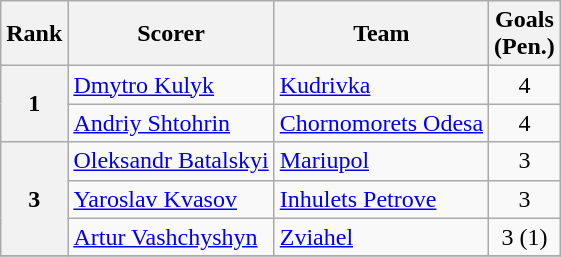<table class="wikitable">
<tr>
<th>Rank</th>
<th>Scorer</th>
<th>Team</th>
<th>Goals<br>(Pen.)</th>
</tr>
<tr>
<th align=center rowspan=2>1</th>
<td> <a href='#'>Dmytro Kulyk</a></td>
<td><a href='#'>Kudrivka</a></td>
<td align=center>4</td>
</tr>
<tr>
<td> <a href='#'>Andriy Shtohrin</a></td>
<td><a href='#'>Chornomorets Odesa</a></td>
<td align=center>4</td>
</tr>
<tr>
<th align=center rowspan=3>3</th>
<td> <a href='#'>Oleksandr Batalskyi</a></td>
<td><a href='#'>Mariupol</a></td>
<td align=center>3</td>
</tr>
<tr>
<td> <a href='#'>Yaroslav Kvasov</a></td>
<td><a href='#'>Inhulets Petrove</a></td>
<td align=center>3</td>
</tr>
<tr>
<td> <a href='#'>Artur Vashchyshyn</a></td>
<td><a href='#'>Zviahel</a></td>
<td align=center>3 (1)</td>
</tr>
<tr>
</tr>
</table>
